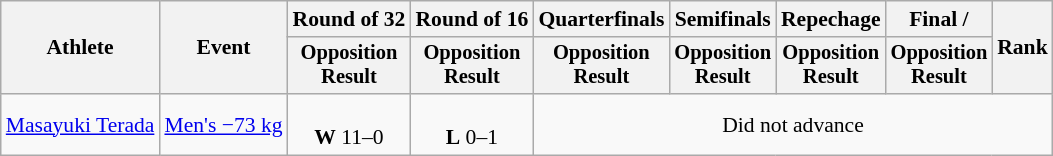<table class="wikitable" style="font-size:90%; text-align:center">
<tr>
<th rowspan=2>Athlete</th>
<th rowspan=2>Event</th>
<th>Round of 32</th>
<th>Round of 16</th>
<th>Quarterfinals</th>
<th>Semifinals</th>
<th>Repechage</th>
<th>Final / </th>
<th rowspan=2>Rank</th>
</tr>
<tr style="font-size:95%">
<th>Opposition <br> Result</th>
<th>Opposition <br> Result</th>
<th>Opposition <br> Result</th>
<th>Opposition <br> Result</th>
<th>Opposition <br> Result</th>
<th>Opposition <br> Result</th>
</tr>
<tr>
<td align=left><a href='#'>Masayuki Terada</a></td>
<td align=left><a href='#'>Men's −73 kg</a></td>
<td><br><strong>W</strong> 11–0</td>
<td><br><strong>L</strong> 0–1</td>
<td colspan=5>Did not advance</td>
</tr>
</table>
